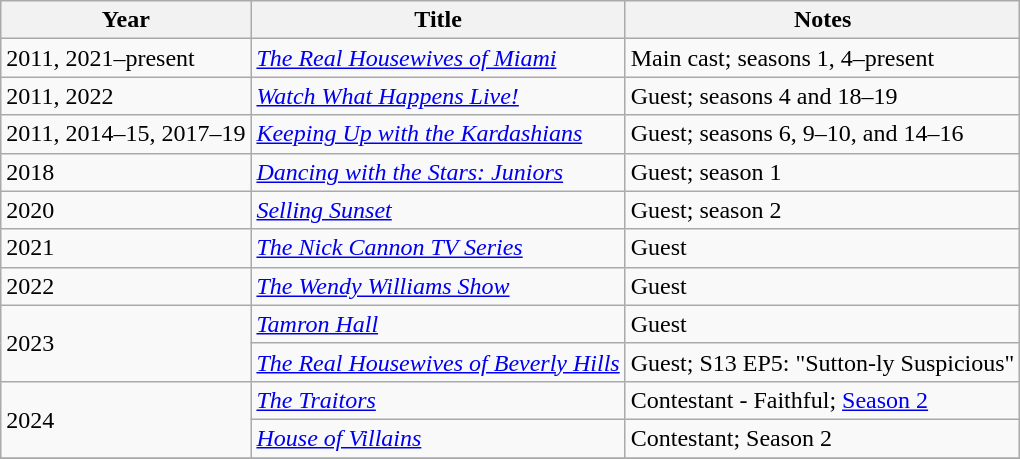<table class="wikitable sortable">
<tr>
<th>Year</th>
<th>Title</th>
<th>Notes</th>
</tr>
<tr>
<td>2011, 2021–present</td>
<td><em><a href='#'>The Real Housewives of Miami</a></em></td>
<td>Main cast; seasons 1, 4–present</td>
</tr>
<tr>
<td>2011, 2022</td>
<td><em><a href='#'>Watch What Happens Live!</a></em></td>
<td>Guest; seasons 4 and 18–19</td>
</tr>
<tr>
<td>2011, 2014–15, 2017–19</td>
<td><em><a href='#'>Keeping Up with the Kardashians</a></em></td>
<td>Guest; seasons 6, 9–10, and 14–16</td>
</tr>
<tr>
<td>2018</td>
<td><em><a href='#'>Dancing with the Stars: Juniors</a></em></td>
<td>Guest; season 1</td>
</tr>
<tr>
<td>2020</td>
<td><em><a href='#'>Selling Sunset</a></em></td>
<td>Guest; season 2</td>
</tr>
<tr>
<td>2021</td>
<td><em><a href='#'>The Nick Cannon TV Series</a></em></td>
<td>Guest</td>
</tr>
<tr>
<td>2022</td>
<td><em><a href='#'>The Wendy Williams Show</a></em></td>
<td>Guest</td>
</tr>
<tr>
<td rowspan="2">2023</td>
<td><a href='#'><em>Tamron Hall</em></a></td>
<td>Guest</td>
</tr>
<tr>
<td><em><a href='#'>The Real Housewives of Beverly Hills</a></em></td>
<td>Guest; S13 EP5: "Sutton-ly Suspicious"</td>
</tr>
<tr>
<td rowspan="2">2024</td>
<td><em><a href='#'>The Traitors</a></em></td>
<td>Contestant - Faithful; <a href='#'>Season 2</a></td>
</tr>
<tr>
<td><em><a href='#'>House of Villains</a></em></td>
<td>Contestant; Season 2</td>
</tr>
<tr>
</tr>
</table>
